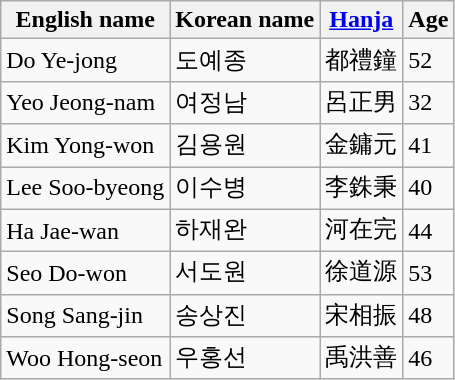<table class="wikitable sortable">
<tr>
<th>English name</th>
<th>Korean name</th>
<th><a href='#'>Hanja</a></th>
<th>Age</th>
</tr>
<tr>
<td>Do Ye-jong</td>
<td>도예종</td>
<td>都禮鐘</td>
<td>52</td>
</tr>
<tr>
<td>Yeo Jeong-nam</td>
<td>여정남</td>
<td>呂正男</td>
<td>32</td>
</tr>
<tr>
<td>Kim Yong-won</td>
<td>김용원</td>
<td>金鏞元</td>
<td>41</td>
</tr>
<tr>
<td>Lee Soo-byeong</td>
<td>이수병</td>
<td>李銖秉</td>
<td>40</td>
</tr>
<tr>
<td>Ha Jae-wan</td>
<td>하재완</td>
<td>河在完</td>
<td>44</td>
</tr>
<tr>
<td>Seo Do-won</td>
<td>서도원</td>
<td>徐道源</td>
<td>53</td>
</tr>
<tr>
<td>Song Sang-jin</td>
<td>송상진</td>
<td>宋相振</td>
<td>48</td>
</tr>
<tr>
<td>Woo Hong-seon</td>
<td>우홍선</td>
<td>禹洪善</td>
<td>46</td>
</tr>
</table>
